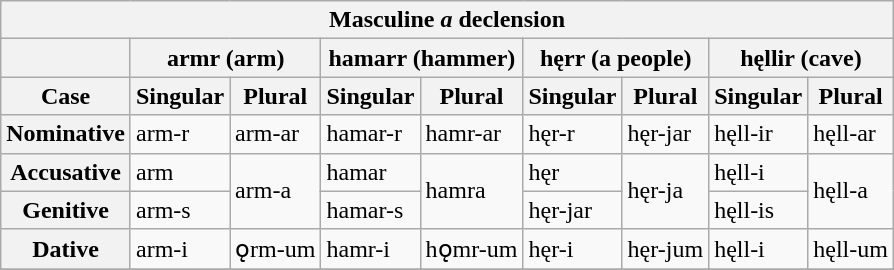<table class="wikitable" ---->
<tr>
<th colspan="9" align="CENTER">Masculine <em>a</em> declension</th>
</tr>
<tr>
<th> </th>
<th colspan="2">armr (arm)</th>
<th colspan="2">hamarr (hammer)</th>
<th colspan="2">hęrr (a people)</th>
<th colspan="2">hęllir (cave)</th>
</tr>
<tr>
<th>Case</th>
<th>Singular</th>
<th>Plural</th>
<th>Singular</th>
<th>Plural</th>
<th>Singular</th>
<th>Plural</th>
<th>Singular</th>
<th>Plural</th>
</tr>
<tr>
<th>Nominative</th>
<td>arm-r</td>
<td>arm-ar</td>
<td>hamar-r</td>
<td>hamr-ar</td>
<td>hęr-r</td>
<td>hęr-jar</td>
<td>hęll-ir</td>
<td>hęll-ar</td>
</tr>
<tr>
<th>Accusative</th>
<td>arm</td>
<td rowspan=2>arm-a</td>
<td>hamar</td>
<td rowspan=2>hamra</td>
<td>hęr</td>
<td rowspan=2>hęr-ja</td>
<td>hęll-i</td>
<td rowspan=2>hęll-a</td>
</tr>
<tr>
<th>Genitive</th>
<td>arm-s</td>
<td>hamar-s</td>
<td>hęr-jar</td>
<td>hęll-is</td>
</tr>
<tr>
<th>Dative</th>
<td>arm-i</td>
<td>ǫrm-um</td>
<td>hamr-i</td>
<td>hǫmr-um</td>
<td>hęr-i</td>
<td>hęr-jum</td>
<td>hęll-i</td>
<td>hęll-um</td>
</tr>
<tr>
</tr>
</table>
